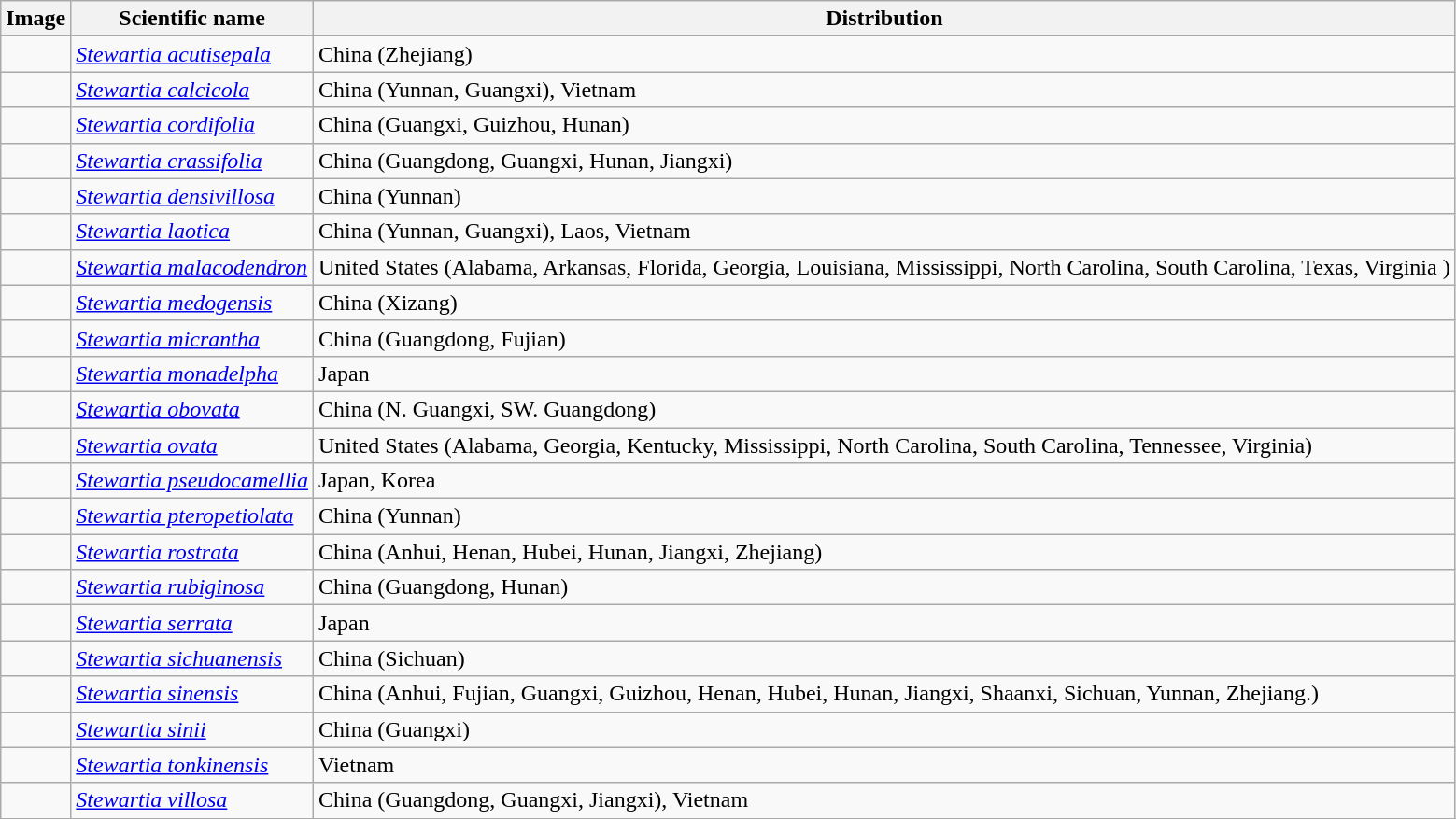<table class="wikitable">
<tr>
<th>Image</th>
<th>Scientific name</th>
<th>Distribution</th>
</tr>
<tr>
<td></td>
<td><em><a href='#'>Stewartia acutisepala</a></em> </td>
<td>China (Zhejiang)</td>
</tr>
<tr>
<td></td>
<td><em><a href='#'>Stewartia calcicola</a></em> </td>
<td>China (Yunnan, Guangxi), Vietnam</td>
</tr>
<tr>
<td></td>
<td><em><a href='#'>Stewartia cordifolia</a></em> </td>
<td>China (Guangxi, Guizhou, Hunan)</td>
</tr>
<tr>
<td></td>
<td><em><a href='#'>Stewartia crassifolia</a></em> </td>
<td>China (Guangdong, Guangxi, Hunan, Jiangxi)</td>
</tr>
<tr>
<td></td>
<td><em><a href='#'>Stewartia densivillosa</a></em> </td>
<td>China (Yunnan)</td>
</tr>
<tr>
<td></td>
<td><em><a href='#'>Stewartia laotica</a></em> </td>
<td>China (Yunnan, Guangxi), Laos, Vietnam</td>
</tr>
<tr>
<td></td>
<td><em><a href='#'>Stewartia malacodendron</a></em> </td>
<td>United States (Alabama, Arkansas, Florida, Georgia, Louisiana, Mississippi, North Carolina, South Carolina, Texas, Virginia )</td>
</tr>
<tr>
<td></td>
<td><em><a href='#'>Stewartia medogensis</a></em> </td>
<td>China (Xizang)</td>
</tr>
<tr>
<td></td>
<td><em><a href='#'>Stewartia micrantha</a></em> </td>
<td>China (Guangdong, Fujian)</td>
</tr>
<tr>
<td></td>
<td><em><a href='#'>Stewartia monadelpha</a></em> </td>
<td>Japan</td>
</tr>
<tr>
<td></td>
<td><em><a href='#'>Stewartia obovata</a></em> </td>
<td>China (N. Guangxi, SW. Guangdong)</td>
</tr>
<tr>
<td></td>
<td><em><a href='#'>Stewartia ovata</a></em> </td>
<td>United States (Alabama, Georgia, Kentucky, Mississippi, North Carolina, South Carolina, Tennessee, Virginia)</td>
</tr>
<tr>
<td></td>
<td><em><a href='#'>Stewartia pseudocamellia</a></em> </td>
<td>Japan, Korea</td>
</tr>
<tr>
<td></td>
<td><em><a href='#'>Stewartia pteropetiolata</a></em> </td>
<td>China (Yunnan)</td>
</tr>
<tr>
<td></td>
<td><em><a href='#'>Stewartia rostrata</a></em> </td>
<td>China (Anhui, Henan, Hubei, Hunan, Jiangxi, Zhejiang)</td>
</tr>
<tr>
<td></td>
<td><em><a href='#'>Stewartia rubiginosa</a></em> </td>
<td>China (Guangdong, Hunan)</td>
</tr>
<tr>
<td></td>
<td><em><a href='#'>Stewartia serrata</a></em> </td>
<td>Japan</td>
</tr>
<tr>
<td></td>
<td><em><a href='#'>Stewartia sichuanensis</a></em> </td>
<td>China (Sichuan)</td>
</tr>
<tr>
<td></td>
<td><em><a href='#'>Stewartia sinensis</a></em> </td>
<td>China (Anhui, Fujian, Guangxi, Guizhou, Henan, Hubei, Hunan, Jiangxi, Shaanxi, Sichuan, Yunnan, Zhejiang.)</td>
</tr>
<tr>
<td></td>
<td><em><a href='#'>Stewartia sinii</a></em> </td>
<td>China (Guangxi)</td>
</tr>
<tr>
<td></td>
<td><em><a href='#'>Stewartia tonkinensis</a></em> </td>
<td>Vietnam</td>
</tr>
<tr>
<td></td>
<td><em><a href='#'>Stewartia villosa</a></em> </td>
<td>China (Guangdong, Guangxi, Jiangxi), Vietnam</td>
</tr>
<tr>
</tr>
</table>
